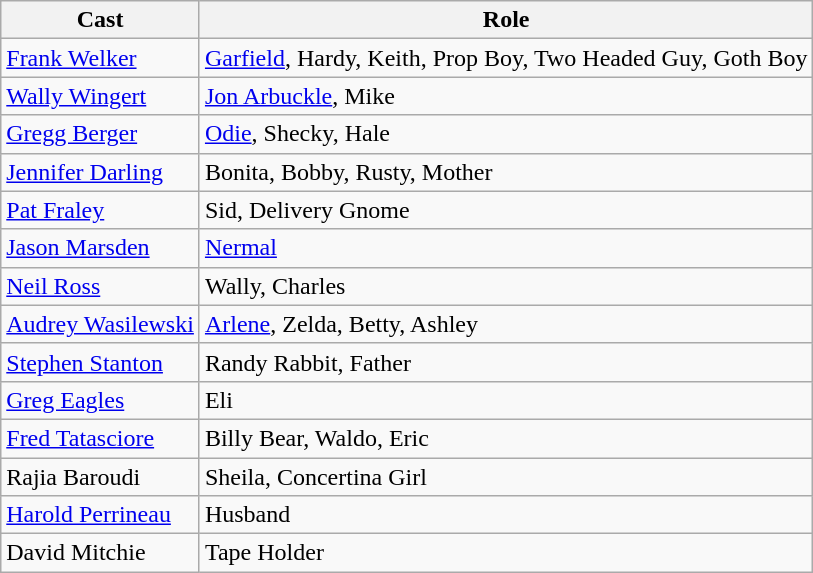<table class="wikitable">
<tr>
<th>Cast</th>
<th>Role</th>
</tr>
<tr>
<td><a href='#'>Frank Welker</a></td>
<td><a href='#'>Garfield</a>, Hardy, Keith, Prop Boy, Two Headed Guy, Goth Boy</td>
</tr>
<tr>
<td><a href='#'>Wally Wingert</a></td>
<td><a href='#'>Jon Arbuckle</a>, Mike</td>
</tr>
<tr>
<td><a href='#'>Gregg Berger</a></td>
<td><a href='#'>Odie</a>, Shecky, Hale</td>
</tr>
<tr>
<td><a href='#'>Jennifer Darling</a></td>
<td>Bonita, Bobby, Rusty, Mother</td>
</tr>
<tr>
<td><a href='#'>Pat Fraley</a></td>
<td>Sid, Delivery Gnome</td>
</tr>
<tr>
<td><a href='#'>Jason Marsden</a></td>
<td><a href='#'>Nermal</a></td>
</tr>
<tr>
<td><a href='#'>Neil Ross</a></td>
<td>Wally, Charles</td>
</tr>
<tr>
<td><a href='#'>Audrey Wasilewski</a></td>
<td><a href='#'>Arlene</a>, Zelda, Betty, Ashley</td>
</tr>
<tr>
<td><a href='#'>Stephen Stanton</a></td>
<td>Randy Rabbit, Father</td>
</tr>
<tr>
<td><a href='#'>Greg Eagles</a></td>
<td>Eli</td>
</tr>
<tr>
<td><a href='#'>Fred Tatasciore</a></td>
<td>Billy Bear, Waldo, Eric</td>
</tr>
<tr>
<td>Rajia Baroudi</td>
<td>Sheila, Concertina Girl</td>
</tr>
<tr>
<td><a href='#'>Harold Perrineau</a></td>
<td>Husband</td>
</tr>
<tr>
<td>David Mitchie</td>
<td>Tape Holder</td>
</tr>
</table>
